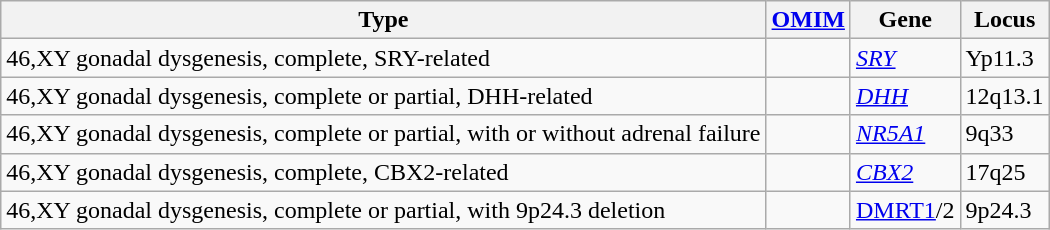<table class="wikitable">
<tr>
<th>Type</th>
<th><a href='#'>OMIM</a></th>
<th>Gene</th>
<th>Locus</th>
</tr>
<tr>
<td>46,XY gonadal dysgenesis, complete, SRY-related</td>
<td></td>
<td><em><a href='#'>SRY</a></em></td>
<td>Yp11.3</td>
</tr>
<tr>
<td>46,XY gonadal dysgenesis, complete or partial, DHH-related</td>
<td></td>
<td><em><a href='#'>DHH</a></em></td>
<td>12q13.1</td>
</tr>
<tr>
<td>46,XY gonadal dysgenesis, complete or partial, with or without adrenal failure</td>
<td></td>
<td><em><a href='#'>NR5A1</a></em></td>
<td>9q33</td>
</tr>
<tr>
<td>46,XY gonadal dysgenesis, complete, CBX2-related</td>
<td></td>
<td><em><a href='#'>CBX2</a></em></td>
<td>17q25</td>
</tr>
<tr>
<td>46,XY gonadal dysgenesis, complete or partial, with 9p24.3 deletion</td>
<td></td>
<td><a href='#'>DMRT1</a>/2</td>
<td>9p24.3</td>
</tr>
</table>
